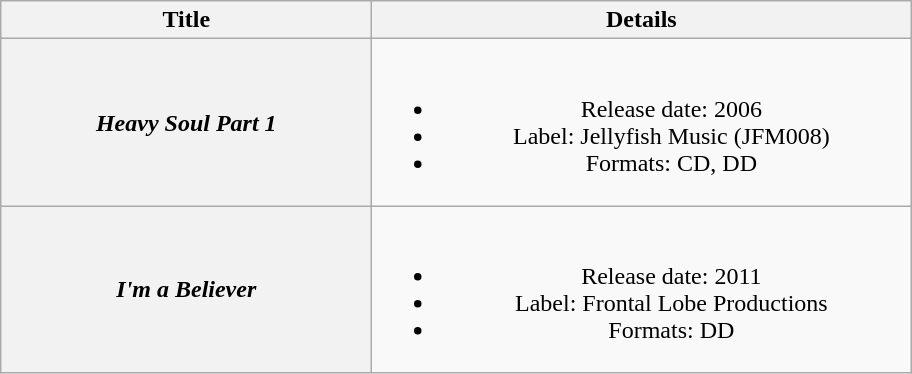<table class="wikitable plainrowheaders" style="text-align:center;">
<tr>
<th rowspan="1" style="width:15em;">Title</th>
<th rowspan="1" style="width:22em;">Details</th>
</tr>
<tr>
<th scope="row"><em>Heavy Soul Part 1</em></th>
<td><br><ul><li>Release date: 2006</li><li>Label: Jellyfish Music (JFM008)</li><li>Formats: CD, DD</li></ul></td>
</tr>
<tr>
<th scope="row"><em>I'm a Believer</em></th>
<td><br><ul><li>Release date: 2011</li><li>Label: Frontal Lobe Productions</li><li>Formats: DD</li></ul></td>
</tr>
</table>
